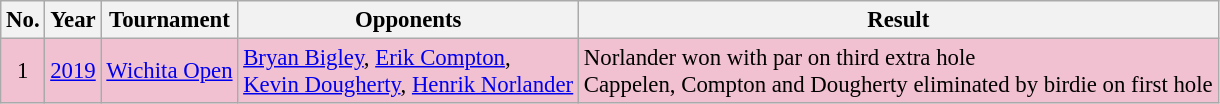<table class="wikitable" style="font-size:95%;">
<tr>
<th>No.</th>
<th>Year</th>
<th>Tournament</th>
<th>Opponents</th>
<th>Result</th>
</tr>
<tr style="background:#F2C1D1;">
<td align=center>1</td>
<td><a href='#'>2019</a></td>
<td><a href='#'>Wichita Open</a></td>
<td> <a href='#'>Bryan Bigley</a>,  <a href='#'>Erik Compton</a>,<br> <a href='#'>Kevin Dougherty</a>,  <a href='#'>Henrik Norlander</a></td>
<td>Norlander won with par on third extra hole<br>Cappelen, Compton and Dougherty eliminated by birdie on first hole</td>
</tr>
</table>
